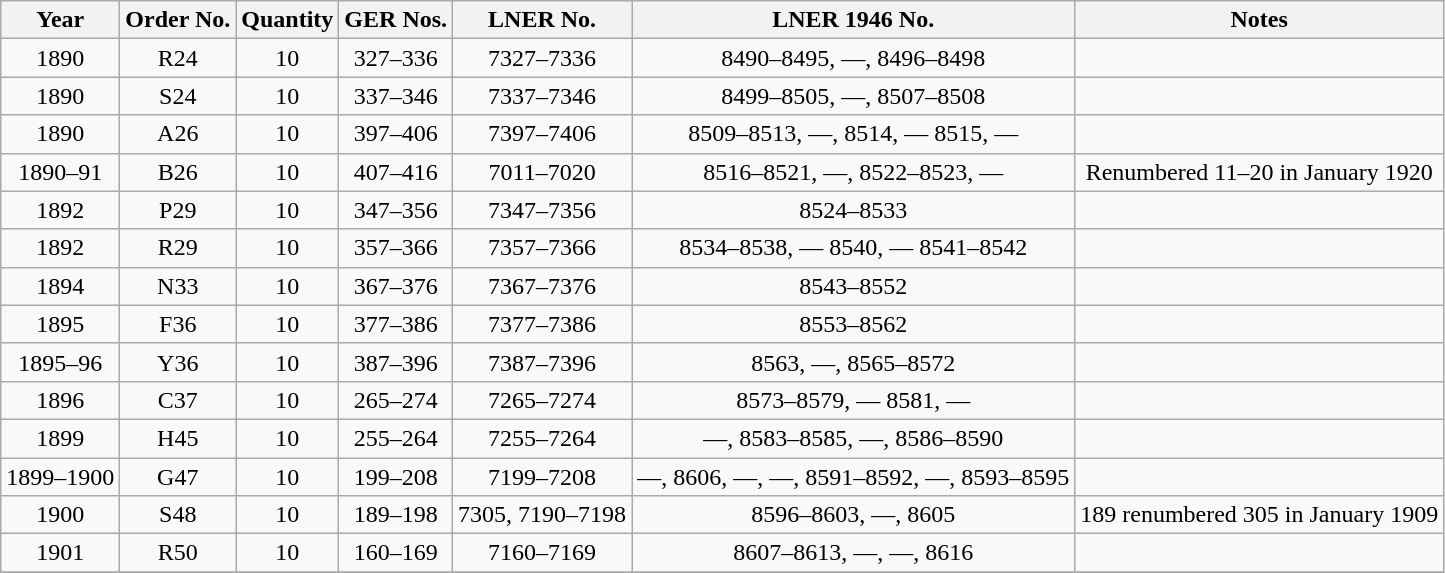<table class=wikitable style=text-align:center>
<tr>
<th>Year</th>
<th>Order No.</th>
<th>Quantity</th>
<th>GER Nos.</th>
<th>LNER No.</th>
<th>LNER 1946 No.</th>
<th>Notes</th>
</tr>
<tr>
<td>1890</td>
<td>R24</td>
<td>10</td>
<td>327–336</td>
<td>7327–7336</td>
<td>8490–8495, —, 8496–8498</td>
<td></td>
</tr>
<tr>
<td>1890</td>
<td>S24</td>
<td>10</td>
<td>337–346</td>
<td>7337–7346</td>
<td>8499–8505, —, 8507–8508</td>
<td></td>
</tr>
<tr>
<td>1890</td>
<td>A26</td>
<td>10</td>
<td>397–406</td>
<td>7397–7406</td>
<td>8509–8513, —, 8514, — 8515, —</td>
<td></td>
</tr>
<tr>
<td>1890–91</td>
<td>B26</td>
<td>10</td>
<td>407–416</td>
<td>7011–7020</td>
<td>8516–8521, —, 8522–8523, —</td>
<td>Renumbered 11–20 in January 1920</td>
</tr>
<tr>
<td>1892</td>
<td>P29</td>
<td>10</td>
<td>347–356</td>
<td>7347–7356</td>
<td>8524–8533</td>
<td></td>
</tr>
<tr>
<td>1892</td>
<td>R29</td>
<td>10</td>
<td>357–366</td>
<td>7357–7366</td>
<td>8534–8538, — 8540, — 8541–8542</td>
<td></td>
</tr>
<tr>
<td>1894</td>
<td>N33</td>
<td>10</td>
<td>367–376</td>
<td>7367–7376</td>
<td>8543–8552</td>
<td></td>
</tr>
<tr>
<td>1895</td>
<td>F36</td>
<td>10</td>
<td>377–386</td>
<td>7377–7386</td>
<td>8553–8562</td>
<td></td>
</tr>
<tr>
<td>1895–96</td>
<td>Y36</td>
<td>10</td>
<td>387–396</td>
<td>7387–7396</td>
<td>8563, —, 8565–8572</td>
<td></td>
</tr>
<tr>
<td>1896</td>
<td>C37</td>
<td>10</td>
<td>265–274</td>
<td>7265–7274</td>
<td>8573–8579, — 8581, —</td>
<td></td>
</tr>
<tr>
<td>1899</td>
<td>H45</td>
<td>10</td>
<td>255–264</td>
<td>7255–7264</td>
<td>—, 8583–8585, —, 8586–8590</td>
<td></td>
</tr>
<tr>
<td>1899–1900</td>
<td>G47</td>
<td>10</td>
<td>199–208</td>
<td>7199–7208</td>
<td>—, 8606, —, —, 8591–8592, —, 8593–8595</td>
<td></td>
</tr>
<tr>
<td>1900</td>
<td>S48</td>
<td>10</td>
<td>189–198</td>
<td>7305, 7190–7198</td>
<td>8596–8603, —, 8605</td>
<td>189 renumbered 305 in January 1909</td>
</tr>
<tr>
<td>1901</td>
<td>R50</td>
<td>10</td>
<td>160–169</td>
<td>7160–7169</td>
<td>8607–8613, —, —, 8616</td>
<td></td>
</tr>
<tr>
</tr>
</table>
